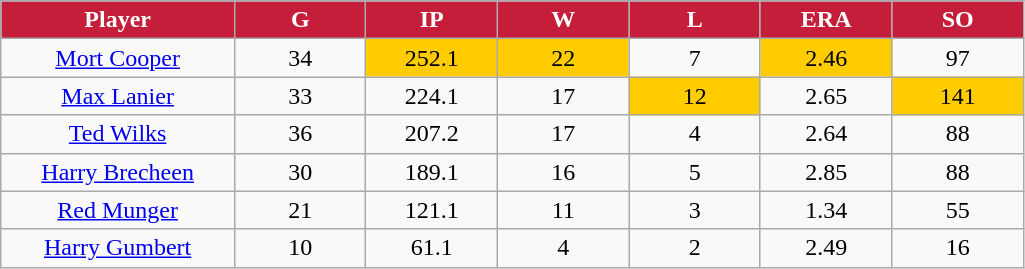<table class="wikitable sortable">
<tr>
<th style="background:#c41e3a;color:white;" width="16%">Player</th>
<th style="background:#c41e3a;color:white;" width="9%">G</th>
<th style="background:#c41e3a;color:white;" width="9%">IP</th>
<th style="background:#c41e3a;color:white;" width="9%">W</th>
<th style="background:#c41e3a;color:white;" width="9%">L</th>
<th style="background:#c41e3a;color:white;" width="9%">ERA</th>
<th style="background:#c41e3a;color:white;" width="9%">SO</th>
</tr>
<tr align="center">
<td><a href='#'>Mort Cooper</a></td>
<td>34</td>
<td bgcolor="#FFCC00">252.1</td>
<td bgcolor="#FFCC00">22</td>
<td>7</td>
<td bgcolor="#FFCC00">2.46</td>
<td>97</td>
</tr>
<tr align=center>
<td><a href='#'>Max Lanier</a></td>
<td>33</td>
<td>224.1</td>
<td>17</td>
<td bgcolor="#FFCC00">12</td>
<td>2.65</td>
<td bgcolor="#FFCCOO">141</td>
</tr>
<tr align=center>
<td><a href='#'>Ted Wilks</a></td>
<td>36</td>
<td>207.2</td>
<td>17</td>
<td>4</td>
<td>2.64</td>
<td>88</td>
</tr>
<tr align="center">
<td><a href='#'>Harry Brecheen</a></td>
<td>30</td>
<td>189.1</td>
<td>16</td>
<td>5</td>
<td>2.85</td>
<td>88</td>
</tr>
<tr align="center">
<td><a href='#'>Red Munger</a></td>
<td>21</td>
<td>121.1</td>
<td>11</td>
<td>3</td>
<td>1.34</td>
<td>55</td>
</tr>
<tr align="center">
<td><a href='#'>Harry Gumbert</a></td>
<td>10</td>
<td>61.1</td>
<td>4</td>
<td>2</td>
<td>2.49</td>
<td>16</td>
</tr>
</table>
